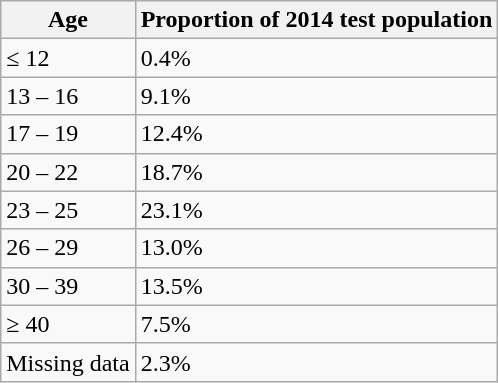<table class="wikitable">
<tr>
<th>Age</th>
<th>Proportion of 2014 test population</th>
</tr>
<tr>
<td>≤ 12</td>
<td>0.4%</td>
</tr>
<tr>
<td>13 – 16</td>
<td>9.1%</td>
</tr>
<tr>
<td>17 – 19</td>
<td>12.4%</td>
</tr>
<tr>
<td>20 – 22</td>
<td>18.7%</td>
</tr>
<tr>
<td>23 – 25</td>
<td>23.1%</td>
</tr>
<tr>
<td>26 – 29</td>
<td>13.0%</td>
</tr>
<tr>
<td>30 – 39</td>
<td>13.5%</td>
</tr>
<tr>
<td>≥ 40</td>
<td>7.5%</td>
</tr>
<tr>
<td>Missing data</td>
<td>2.3%</td>
</tr>
</table>
